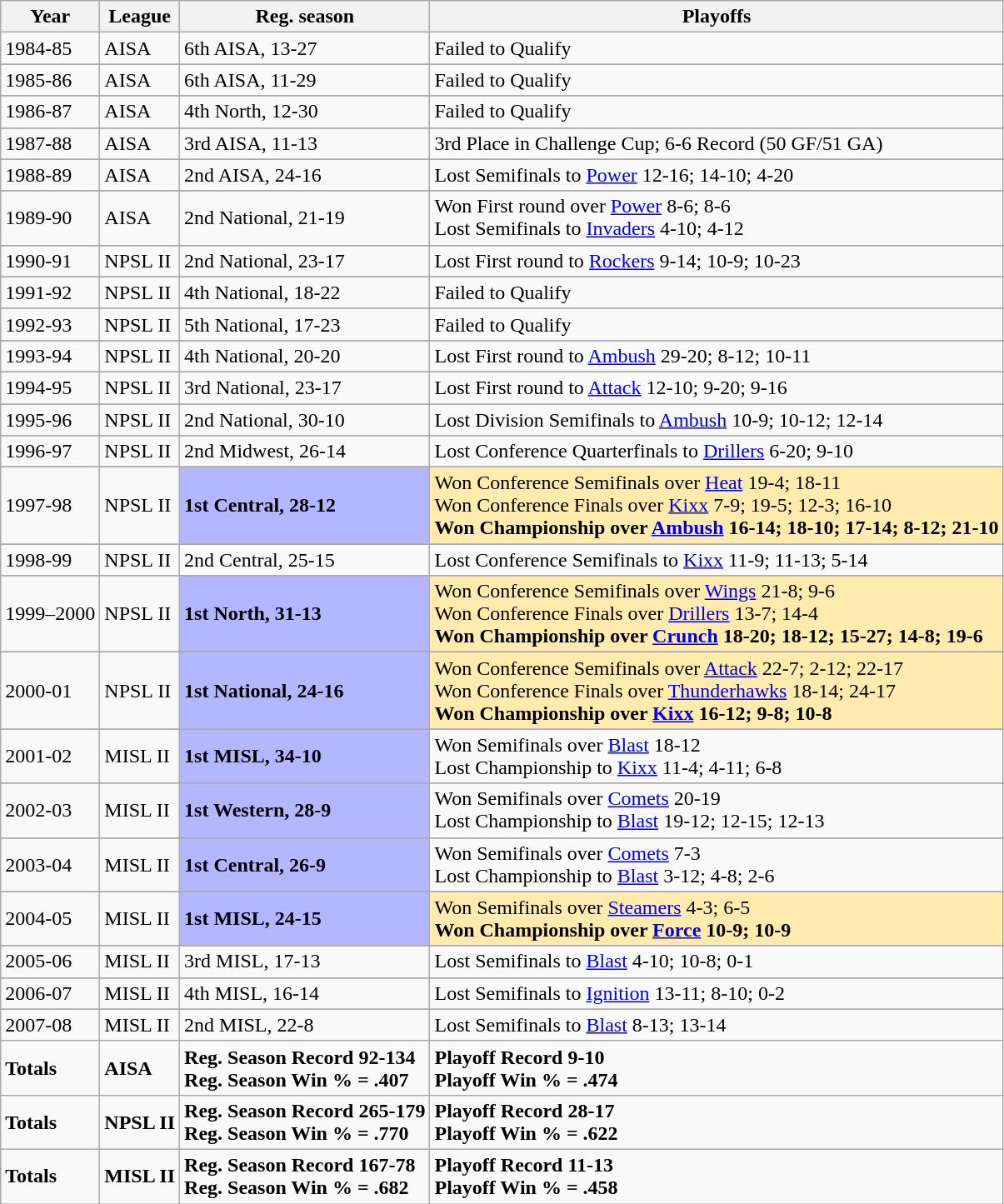<table class="wikitable">
<tr>
<th>Year</th>
<th>League</th>
<th>Reg. season</th>
<th>Playoffs</th>
</tr>
<tr>
<td>1984-85</td>
<td>AISA</td>
<td>6th AISA, 13-27</td>
<td>Failed to Qualify</td>
</tr>
<tr>
</tr>
<tr>
<td>1985-86</td>
<td>AISA</td>
<td>6th AISA, 11-29</td>
<td>Failed to Qualify</td>
</tr>
<tr>
</tr>
<tr>
<td>1986-87</td>
<td>AISA</td>
<td>4th North, 12-30</td>
<td>Failed to Qualify</td>
</tr>
<tr>
</tr>
<tr>
<td>1987-88</td>
<td>AISA</td>
<td>3rd AISA, 11-13</td>
<td>3rd Place in Challenge Cup; 6-6 Record (50 GF/51 GA)</td>
</tr>
<tr>
</tr>
<tr>
<td>1988-89</td>
<td>AISA</td>
<td>2nd AISA, 24-16</td>
<td>Lost Semifinals to <a href='#'>Power</a> 12-16; 14-10; 4-20</td>
</tr>
<tr>
</tr>
<tr>
<td>1989-90</td>
<td>AISA</td>
<td>2nd National, 21-19</td>
<td>Won First round over <a href='#'>Power</a> 8-6; 8-6 <br> Lost Semifinals to <a href='#'>Invaders</a> 4-10; 4-12</td>
</tr>
<tr>
</tr>
<tr>
<td>1990-91</td>
<td>NPSL II</td>
<td>2nd National, 23-17</td>
<td>Lost First round to <a href='#'>Rockers</a> 9-14; 10-9; 10-23</td>
</tr>
<tr>
</tr>
<tr>
<td>1991-92</td>
<td>NPSL II</td>
<td>4th National, 18-22</td>
<td>Failed to Qualify</td>
</tr>
<tr>
</tr>
<tr>
<td>1992-93</td>
<td>NPSL II</td>
<td>5th National, 17-23</td>
<td>Failed to Qualify</td>
</tr>
<tr>
</tr>
<tr>
<td>1993-94</td>
<td>NPSL II</td>
<td>4th National, 20-20</td>
<td>Lost First round to <a href='#'>Ambush</a> 29-20; 8-12; 10-11</td>
</tr>
<tr>
</tr>
<tr>
<td>1994-95</td>
<td>NPSL II</td>
<td>3rd National, 23-17</td>
<td>Lost First round to <a href='#'>Attack</a> 12-10; 9-20; 9-16</td>
</tr>
<tr>
</tr>
<tr>
<td>1995-96</td>
<td>NPSL II</td>
<td>2nd National, 30-10</td>
<td>Lost Division Semifinals to <a href='#'>Ambush</a> 10-9; 10-12; 12-14</td>
</tr>
<tr>
</tr>
<tr>
<td>1996-97</td>
<td>NPSL II</td>
<td>2nd Midwest, 26-14</td>
<td>Lost Conference Quarterfinals to <a href='#'>Drillers</a> 6-20; 9-10</td>
</tr>
<tr>
</tr>
<tr>
<td>1997-98</td>
<td>NPSL II</td>
<td bgcolor="B3B7FF"><strong>1st Central, 28-12</strong></td>
<td bgcolor="FFEBAD">Won Conference Semifinals over <a href='#'>Heat</a> 19-4; 18-11 <br> Won Conference Finals over <a href='#'>Kixx</a> 7-9; 19-5; 12-3; 16-10 <br> <strong>Won Championship over <a href='#'>Ambush</a> 16-14; 18-10; 17-14; 8-12; 21-10</strong></td>
</tr>
<tr>
</tr>
<tr>
<td>1998-99</td>
<td>NPSL II</td>
<td>2nd Central, 25-15</td>
<td>Lost Conference Semifinals to <a href='#'>Kixx</a> 11-9; 11-13; 5-14</td>
</tr>
<tr>
</tr>
<tr>
<td>1999–2000</td>
<td>NPSL II</td>
<td bgcolor="B3B7FF"><strong>1st North, 31-13</strong></td>
<td bgcolor="FFEBAD">Won Conference Semifinals over <a href='#'>Wings</a> 21-8; 9-6 <br> Won Conference Finals over <a href='#'>Drillers</a> 13-7; 14-4 <br> <strong>Won Championship over <a href='#'>Crunch</a> 18-20; 18-12; 15-27; 14-8; 19-6</strong></td>
</tr>
<tr>
</tr>
<tr>
<td>2000-01</td>
<td>NPSL II</td>
<td bgcolor="B3B7FF"><strong>1st National, 24-16</strong></td>
<td bgcolor="FFEBAD">Won Conference Semifinals over <a href='#'>Attack</a> 22-7; 2-12; 22-17 <br> Won Conference Finals over <a href='#'>Thunderhawks</a> 18-14; 24-17 <br> <strong>Won Championship over <a href='#'>Kixx</a> 16-12; 9-8; 10-8</strong></td>
</tr>
<tr>
</tr>
<tr>
<td>2001-02</td>
<td>MISL II</td>
<td bgcolor="B3B7FF"><strong>1st MISL, 34-10</strong></td>
<td>Won Semifinals over <a href='#'>Blast</a> 18-12 <br> Lost Championship to <a href='#'>Kixx</a> 11-4; 4-11; 6-8</td>
</tr>
<tr>
</tr>
<tr>
<td>2002-03</td>
<td>MISL II</td>
<td bgcolor="B3B7FF"><strong>1st Western, 28-9</strong></td>
<td>Won Semifinals over <a href='#'>Comets</a> 20-19 <br> Lost Championship to <a href='#'>Blast</a> 19-12; 12-15; 12-13</td>
</tr>
<tr>
</tr>
<tr>
<td>2003-04</td>
<td>MISL II</td>
<td bgcolor="B3B7FF"><strong>1st Central, 26-9</strong></td>
<td>Won Semifinals over <a href='#'>Comets</a> 7-3 <br> Lost Championship to <a href='#'>Blast</a> 3-12; 4-8; 2-6</td>
</tr>
<tr>
</tr>
<tr>
<td>2004-05</td>
<td>MISL II</td>
<td bgcolor="B3B7FF"><strong>1st MISL, 24-15</strong></td>
<td bgcolor="FFEBAD">Won Semifinals over <a href='#'>Steamers</a> 4-3; 6-5 <br> <strong>Won Championship over <a href='#'>Force</a> 10-9; 10-9</strong></td>
</tr>
<tr>
</tr>
<tr>
<td>2005-06</td>
<td>MISL II</td>
<td>3rd MISL, 17-13</td>
<td>Lost Semifinals to <a href='#'>Blast</a> 4-10; 10-8; 0-1</td>
</tr>
<tr>
</tr>
<tr>
<td>2006-07</td>
<td>MISL II</td>
<td>4th MISL, 16-14</td>
<td>Lost Semifinals to <a href='#'>Ignition</a> 13-11; 8-10; 0-2</td>
</tr>
<tr>
</tr>
<tr>
<td>2007-08</td>
<td>MISL II</td>
<td>2nd MISL, 22-8</td>
<td>Lost Semifinals to <a href='#'>Blast</a> 8-13; 13-14</td>
</tr>
<tr>
<td><strong>Totals</strong></td>
<td><strong>AISA</strong></td>
<td><strong>Reg. Season Record  92-134</strong> <br> <strong>Reg. Season Win % = .407</strong></td>
<td><strong>Playoff Record  9-10</strong> <br> <strong>Playoff Win % = .474</strong></td>
</tr>
<tr>
<td><strong>Totals</strong></td>
<td><strong>NPSL II</strong></td>
<td><strong>Reg. Season Record  265-179</strong> <br> <strong>Reg. Season Win % = .770</strong></td>
<td><strong>Playoff Record  28-17</strong> <br> <strong>Playoff Win % = .622</strong></td>
</tr>
<tr>
<td><strong>Totals</strong></td>
<td><strong>MISL II</strong></td>
<td><strong>Reg. Season Record  167-78</strong> <br> <strong>Reg. Season Win % = .682</strong></td>
<td><strong>Playoff Record  11-13</strong> <br> <strong>Playoff Win % = .458</strong></td>
</tr>
</table>
